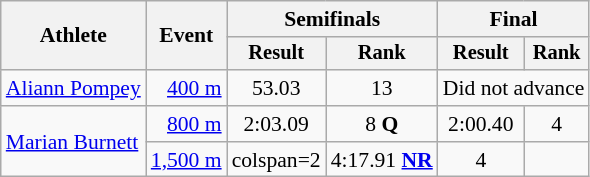<table class=wikitable style="font-size:90%">
<tr>
<th rowspan="2">Athlete</th>
<th rowspan="2">Event</th>
<th colspan="2">Semifinals</th>
<th colspan="2">Final</th>
</tr>
<tr style="font-size:95%">
<th>Result</th>
<th>Rank</th>
<th>Result</th>
<th>Rank</th>
</tr>
<tr align=center>
<td align=left><a href='#'>Aliann Pompey</a></td>
<td align=right><a href='#'>400 m</a></td>
<td>53.03</td>
<td>13</td>
<td colspan=2>Did not advance</td>
</tr>
<tr align=center>
<td align=left rowspan=2><a href='#'>Marian Burnett</a></td>
<td align=right><a href='#'>800 m</a></td>
<td>2:03.09</td>
<td>8 <strong>Q</strong></td>
<td>2:00.40</td>
<td>4</td>
</tr>
<tr align=center>
<td align=right><a href='#'>1,500 m</a></td>
<td>colspan=2 </td>
<td>4:17.91 <strong><a href='#'>NR</a></strong></td>
<td>4</td>
</tr>
</table>
